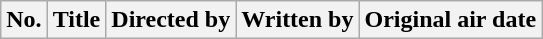<table class="wikitable plainrowheaders" style="background:#fff;">
<tr>
<th style="background:#;">No.</th>
<th style="background:#;">Title</th>
<th style="background:#;">Directed by</th>
<th style="background:#;">Written by</th>
<th style="background:#;">Original air date<br>
























</th>
</tr>
</table>
